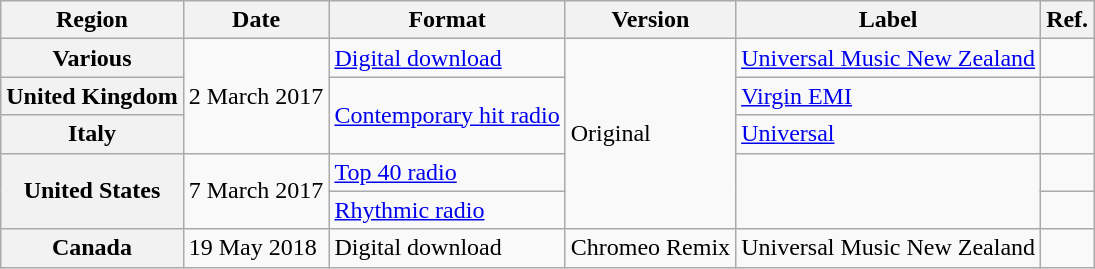<table class="wikitable plainrowheaders">
<tr>
<th scope="col">Region</th>
<th scope="col">Date</th>
<th scope="col">Format</th>
<th scope="col">Version</th>
<th scope="col">Label</th>
<th scope="col">Ref.</th>
</tr>
<tr>
<th scope="row">Various</th>
<td rowspan="3">2 March 2017</td>
<td><a href='#'>Digital download</a></td>
<td rowspan="5">Original</td>
<td><a href='#'>Universal Music New Zealand</a></td>
<td></td>
</tr>
<tr>
<th scope="row">United Kingdom</th>
<td rowspan="2"><a href='#'>Contemporary hit radio</a></td>
<td><a href='#'>Virgin EMI</a></td>
<td></td>
</tr>
<tr>
<th scope="row">Italy</th>
<td><a href='#'>Universal</a></td>
<td></td>
</tr>
<tr>
<th scope="row" rowspan="2">United States</th>
<td rowspan="2">7 March 2017</td>
<td><a href='#'>Top 40 radio</a></td>
<td rowspan="2"></td>
<td></td>
</tr>
<tr>
<td><a href='#'>Rhythmic radio</a></td>
<td></td>
</tr>
<tr>
<th scope="row">Canada</th>
<td>19 May 2018</td>
<td>Digital download</td>
<td>Chromeo Remix</td>
<td>Universal Music New Zealand</td>
<td></td>
</tr>
</table>
